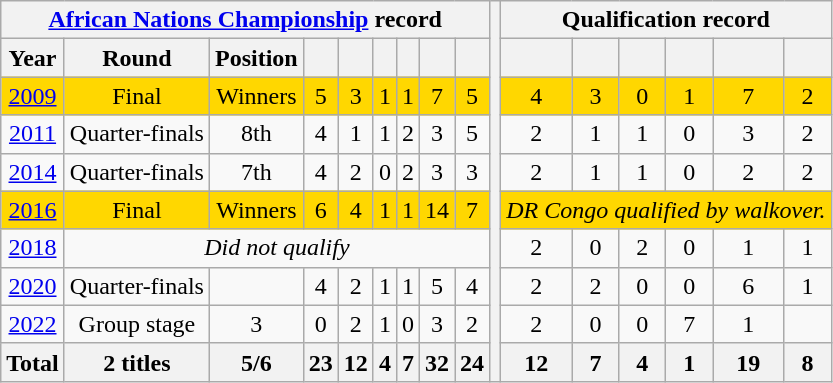<table class="wikitable" style="text-align: center;">
<tr>
<th colspan=9><a href='#'>African Nations Championship</a> record</th>
<th rowspan=10></th>
<th colspan=6>Qualification record</th>
</tr>
<tr>
<th>Year</th>
<th>Round</th>
<th>Position</th>
<th></th>
<th></th>
<th></th>
<th></th>
<th></th>
<th></th>
<th></th>
<th></th>
<th></th>
<th></th>
<th></th>
<th></th>
</tr>
<tr style="background:gold;">
<td> <a href='#'>2009</a></td>
<td>Final</td>
<td>Winners</td>
<td>5</td>
<td>3</td>
<td>1</td>
<td>1</td>
<td>7</td>
<td>5</td>
<td>4</td>
<td>3</td>
<td>0</td>
<td>1</td>
<td>7</td>
<td>2</td>
</tr>
<tr>
<td> <a href='#'>2011</a></td>
<td>Quarter-finals</td>
<td>8th</td>
<td>4</td>
<td>1</td>
<td>1</td>
<td>2</td>
<td>3</td>
<td>5</td>
<td>2</td>
<td>1</td>
<td>1</td>
<td>0</td>
<td>3</td>
<td>2</td>
</tr>
<tr>
<td> <a href='#'>2014</a></td>
<td>Quarter-finals</td>
<td>7th</td>
<td>4</td>
<td>2</td>
<td>0</td>
<td>2</td>
<td>3</td>
<td>3</td>
<td>2</td>
<td>1</td>
<td>1</td>
<td>0</td>
<td>2</td>
<td>2</td>
</tr>
<tr style="background:gold;">
<td> <a href='#'>2016</a></td>
<td>Final</td>
<td>Winners</td>
<td>6</td>
<td>4</td>
<td>1</td>
<td>1</td>
<td>14</td>
<td>7</td>
<td colspan=6><em>DR Congo qualified by walkover.</em></td>
</tr>
<tr>
<td> <a href='#'>2018</a></td>
<td colspan=8><em>Did not qualify</em></td>
<td>2</td>
<td>0</td>
<td>2</td>
<td>0</td>
<td>1</td>
<td>1</td>
</tr>
<tr>
<td> <a href='#'>2020</a></td>
<td>Quarter-finals</td>
<td></td>
<td>4</td>
<td>2</td>
<td>1</td>
<td>1</td>
<td>5</td>
<td>4</td>
<td>2</td>
<td>2</td>
<td>0</td>
<td>0</td>
<td>6</td>
<td>1</td>
</tr>
<tr>
<td> <a href='#'>2022</a></td>
<td>Group stage</td>
<td>3</td>
<td>0</td>
<td>2</td>
<td>1</td>
<td>0</td>
<td>3</td>
<td>2</td>
<td>2</td>
<td>0</td>
<td>0</td>
<td>7</td>
<td>1</td>
</tr>
<tr>
<th>Total</th>
<th>2 titles</th>
<th>5/6</th>
<th>23</th>
<th>12</th>
<th>4</th>
<th>7</th>
<th>32</th>
<th>24</th>
<th>12</th>
<th>7</th>
<th>4</th>
<th>1</th>
<th>19</th>
<th>8</th>
</tr>
</table>
